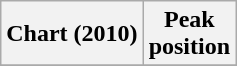<table class="wikitable plainrowheaders">
<tr>
<th>Chart (2010)</th>
<th>Peak<br>position</th>
</tr>
<tr>
</tr>
</table>
